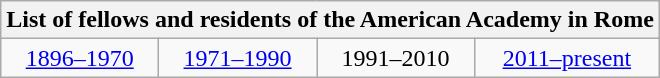<table class="wikitable">
<tr>
<th colspan="4">List of fellows and residents of the American Academy in Rome</th>
</tr>
<tr>
<td align="center"><a href='#'>1896–1970</a></td>
<td align="center"><a href='#'>1971–1990</a></td>
<td align="center">1991–2010</td>
<td align="center"><a href='#'>2011–present</a></td>
</tr>
</table>
